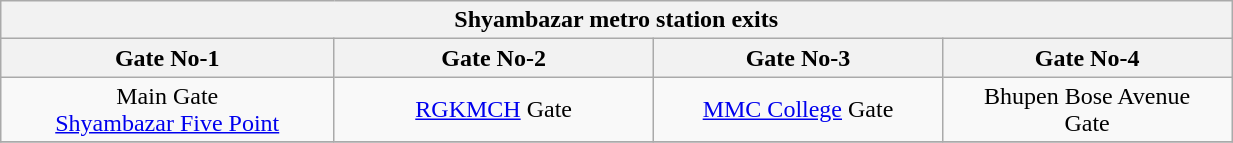<table class="wikitable" style="text-align: center;" width="65%">
<tr>
<th align="center" colspan="4" style="background:;"><span><strong>Shyambazar metro station exits </strong></span></th>
</tr>
<tr>
<th style="width:5%;">Gate No-1</th>
<th style="width:5%;">Gate No-2</th>
<th style="width:5%;">Gate No-3</th>
<th style="width:5%;">Gate No-4</th>
</tr>
<tr>
<td>Main Gate<br><a href='#'>Shyambazar Five Point</a></td>
<td><a href='#'>RGKMCH</a> Gate</td>
<td><a href='#'>MMC College</a> Gate</td>
<td>Bhupen Bose Avenue<br>Gate</td>
</tr>
<tr>
</tr>
</table>
